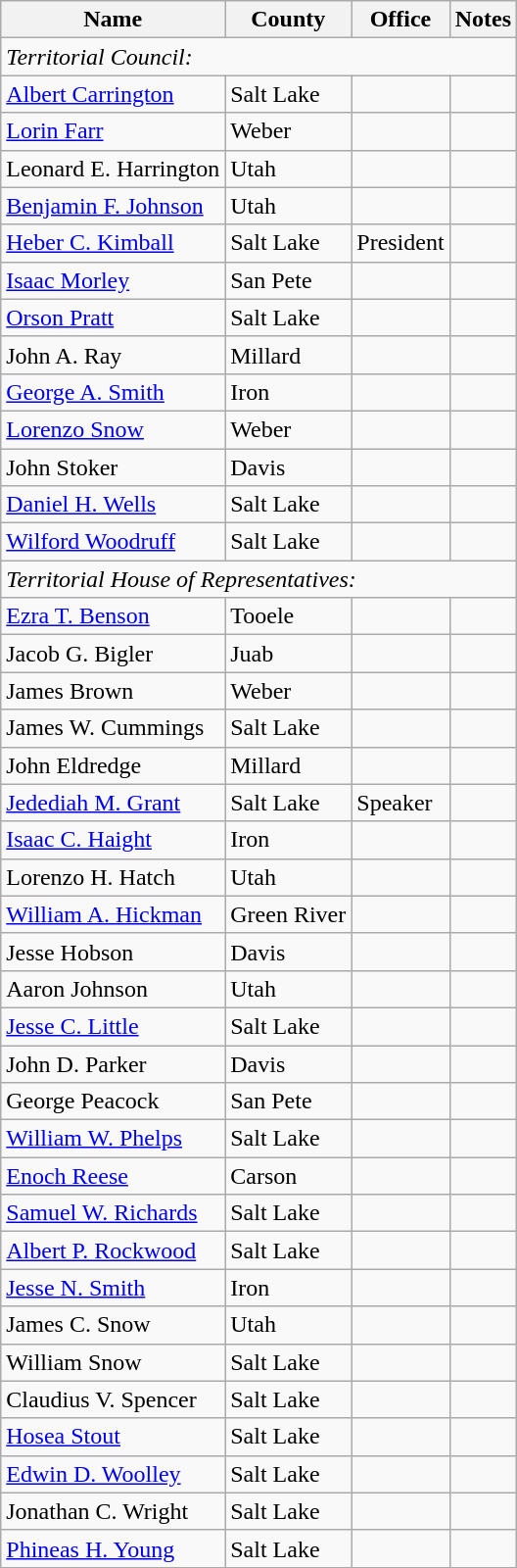<table class="wikitable">
<tr>
<th>Name</th>
<th>County</th>
<th>Office</th>
<th>Notes</th>
</tr>
<tr>
<td colspan=8><em>Territorial Council:</em></td>
</tr>
<tr>
<td><a href='#'>Albert Carrington</a></td>
<td>Salt Lake</td>
<td></td>
<td></td>
</tr>
<tr>
<td><a href='#'>Lorin Farr</a></td>
<td>Weber</td>
<td></td>
<td></td>
</tr>
<tr>
<td>Leonard E. Harrington</td>
<td>Utah</td>
<td></td>
<td></td>
</tr>
<tr>
<td><a href='#'>Benjamin F. Johnson</a></td>
<td>Utah</td>
<td></td>
<td></td>
</tr>
<tr>
<td><a href='#'>Heber C. Kimball</a></td>
<td>Salt Lake</td>
<td>President</td>
<td></td>
</tr>
<tr>
<td><a href='#'>Isaac Morley</a></td>
<td>San Pete</td>
<td></td>
<td></td>
</tr>
<tr>
<td><a href='#'>Orson Pratt</a></td>
<td>Salt Lake</td>
<td></td>
<td></td>
</tr>
<tr>
<td>John A. Ray</td>
<td>Millard</td>
<td></td>
<td></td>
</tr>
<tr>
<td><a href='#'>George A. Smith</a></td>
<td>Iron</td>
<td></td>
<td></td>
</tr>
<tr>
<td><a href='#'>Lorenzo Snow</a></td>
<td>Weber</td>
<td></td>
<td></td>
</tr>
<tr>
<td>John Stoker</td>
<td>Davis</td>
<td></td>
<td></td>
</tr>
<tr>
<td><a href='#'>Daniel H. Wells</a></td>
<td>Salt Lake</td>
<td></td>
<td></td>
</tr>
<tr>
<td><a href='#'>Wilford Woodruff</a></td>
<td>Salt Lake</td>
<td></td>
<td></td>
</tr>
<tr>
<td colspan=8><em>Territorial House of Representatives:</em></td>
</tr>
<tr>
<td><a href='#'>Ezra T. Benson</a></td>
<td>Tooele</td>
<td></td>
<td></td>
</tr>
<tr>
<td>Jacob G. Bigler</td>
<td>Juab</td>
<td></td>
<td></td>
</tr>
<tr>
<td>James Brown</td>
<td>Weber</td>
<td></td>
<td></td>
</tr>
<tr>
<td>James W. Cummings</td>
<td>Salt Lake</td>
<td></td>
<td></td>
</tr>
<tr>
<td>John Eldredge</td>
<td>Millard</td>
<td></td>
<td></td>
</tr>
<tr>
<td><a href='#'>Jedediah M. Grant</a></td>
<td>Salt Lake</td>
<td>Speaker</td>
<td></td>
</tr>
<tr>
<td><a href='#'>Isaac C. Haight</a></td>
<td>Iron</td>
<td></td>
<td></td>
</tr>
<tr>
<td>Lorenzo H. Hatch</td>
<td>Utah</td>
<td></td>
<td></td>
</tr>
<tr>
<td><a href='#'>William A. Hickman</a></td>
<td>Green River</td>
<td></td>
<td></td>
</tr>
<tr>
<td>Jesse Hobson</td>
<td>Davis</td>
<td></td>
<td></td>
</tr>
<tr>
<td>Aaron Johnson</td>
<td>Utah</td>
<td></td>
<td></td>
</tr>
<tr>
<td><a href='#'>Jesse C. Little</a></td>
<td>Salt Lake</td>
<td></td>
<td></td>
</tr>
<tr>
<td>John D. Parker</td>
<td>Davis</td>
<td></td>
<td></td>
</tr>
<tr>
<td>George Peacock</td>
<td>San Pete</td>
<td></td>
<td></td>
</tr>
<tr>
<td><a href='#'>William W. Phelps</a></td>
<td>Salt Lake</td>
<td></td>
<td></td>
</tr>
<tr>
<td><a href='#'>Enoch Reese</a></td>
<td>Carson</td>
<td></td>
<td></td>
</tr>
<tr>
<td><a href='#'>Samuel W. Richards</a></td>
<td>Salt Lake</td>
<td></td>
<td></td>
</tr>
<tr>
<td><a href='#'>Albert P. Rockwood</a></td>
<td>Salt Lake</td>
<td></td>
<td></td>
</tr>
<tr>
<td><a href='#'>Jesse N. Smith</a></td>
<td>Iron</td>
<td></td>
<td></td>
</tr>
<tr>
<td>James C. Snow</td>
<td>Utah</td>
<td></td>
<td></td>
</tr>
<tr>
<td>William Snow</td>
<td>Salt Lake</td>
<td></td>
<td></td>
</tr>
<tr>
<td>Claudius V. Spencer</td>
<td>Salt Lake</td>
<td></td>
<td></td>
</tr>
<tr>
<td><a href='#'>Hosea Stout</a></td>
<td>Salt Lake</td>
<td></td>
<td></td>
</tr>
<tr>
<td><a href='#'>Edwin D. Woolley</a></td>
<td>Salt Lake</td>
<td></td>
<td></td>
</tr>
<tr>
<td>Jonathan C. Wright</td>
<td>Salt Lake</td>
<td></td>
<td></td>
</tr>
<tr>
<td><a href='#'>Phineas H. Young</a></td>
<td>Salt Lake</td>
<td></td>
<td></td>
</tr>
<tr>
</tr>
</table>
